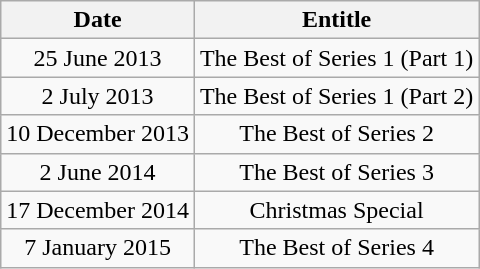<table class="wikitable" style="text-align:center;">
<tr>
<th>Date</th>
<th>Entitle</th>
</tr>
<tr>
<td>25 June 2013</td>
<td>The Best of Series 1 (Part 1)</td>
</tr>
<tr>
<td>2 July 2013</td>
<td>The Best of Series 1 (Part 2)</td>
</tr>
<tr>
<td>10 December 2013</td>
<td>The Best of Series 2</td>
</tr>
<tr>
<td>2 June 2014</td>
<td>The Best of Series 3</td>
</tr>
<tr>
<td>17 December 2014</td>
<td>Christmas Special</td>
</tr>
<tr>
<td>7 January 2015</td>
<td>The Best of Series 4</td>
</tr>
</table>
